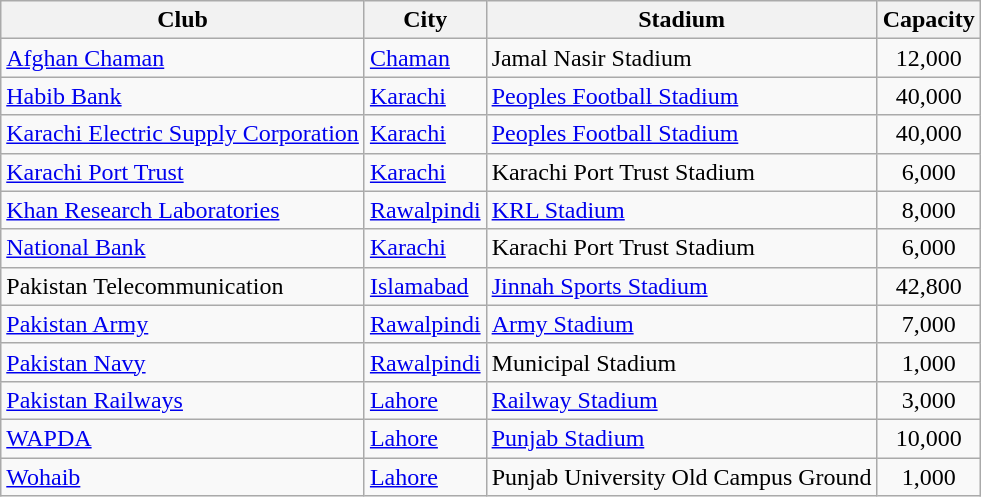<table class="wikitable sortable">
<tr>
<th>Club</th>
<th>City</th>
<th>Stadium</th>
<th>Capacity</th>
</tr>
<tr>
<td><a href='#'>Afghan Chaman</a></td>
<td><a href='#'>Chaman</a></td>
<td>Jamal Nasir Stadium</td>
<td style="text-align:center;">12,000</td>
</tr>
<tr>
<td><a href='#'>Habib Bank</a></td>
<td><a href='#'>Karachi</a></td>
<td><a href='#'>Peoples Football Stadium</a></td>
<td style="text-align:center;">40,000</td>
</tr>
<tr>
<td><a href='#'>Karachi Electric Supply Corporation</a></td>
<td><a href='#'>Karachi</a></td>
<td><a href='#'>Peoples Football Stadium</a></td>
<td style="text-align:center;">40,000</td>
</tr>
<tr>
<td><a href='#'>Karachi Port Trust</a></td>
<td><a href='#'>Karachi</a></td>
<td>Karachi Port Trust Stadium</td>
<td style="text-align:center;">6,000</td>
</tr>
<tr>
<td><a href='#'>Khan Research Laboratories</a></td>
<td><a href='#'>Rawalpindi</a></td>
<td><a href='#'>KRL Stadium</a></td>
<td style="text-align:center;">8,000</td>
</tr>
<tr>
<td><a href='#'>National Bank</a></td>
<td><a href='#'>Karachi</a></td>
<td>Karachi Port Trust Stadium</td>
<td style="text-align:center;">6,000</td>
</tr>
<tr>
<td>Pakistan Telecommunication</td>
<td><a href='#'>Islamabad</a></td>
<td><a href='#'>Jinnah Sports Stadium</a></td>
<td style="text-align:center;">42,800</td>
</tr>
<tr>
<td><a href='#'>Pakistan Army</a></td>
<td><a href='#'>Rawalpindi</a></td>
<td><a href='#'>Army Stadium</a></td>
<td style="text-align:center;">7,000</td>
</tr>
<tr>
<td><a href='#'>Pakistan Navy</a></td>
<td><a href='#'>Rawalpindi</a></td>
<td>Municipal Stadium</td>
<td style="text-align:center;">1,000</td>
</tr>
<tr>
<td><a href='#'>Pakistan Railways</a></td>
<td><a href='#'>Lahore</a></td>
<td><a href='#'>Railway Stadium</a></td>
<td style="text-align:center;">3,000</td>
</tr>
<tr>
<td><a href='#'>WAPDA</a></td>
<td><a href='#'>Lahore</a></td>
<td><a href='#'>Punjab Stadium</a></td>
<td style="text-align:center;">10,000</td>
</tr>
<tr>
<td><a href='#'>Wohaib</a></td>
<td><a href='#'>Lahore</a></td>
<td>Punjab University Old Campus Ground</td>
<td style="text-align:center;">1,000</td>
</tr>
</table>
